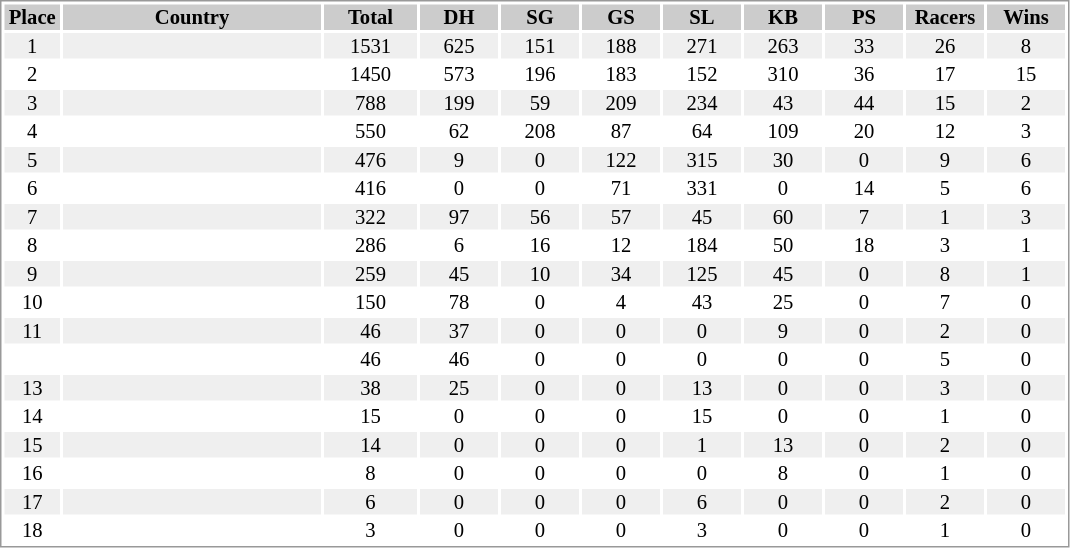<table border="0" style="border: 1px solid #999; background-color:#FFFFFF; text-align:center; font-size:86%; line-height:15px;">
<tr align="center" bgcolor="#CCCCCC">
<th width=35>Place</th>
<th width=170>Country</th>
<th width=60>Total</th>
<th width=50>DH</th>
<th width=50>SG</th>
<th width=50>GS</th>
<th width=50>SL</th>
<th width=50>KB</th>
<th width=50>PS</th>
<th width=50>Racers</th>
<th width=50>Wins</th>
</tr>
<tr bgcolor="#EFEFEF">
<td>1</td>
<td align="left"></td>
<td>1531</td>
<td>625</td>
<td>151</td>
<td>188</td>
<td>271</td>
<td>263</td>
<td>33</td>
<td>26</td>
<td>8</td>
</tr>
<tr>
<td>2</td>
<td align="left"></td>
<td>1450</td>
<td>573</td>
<td>196</td>
<td>183</td>
<td>152</td>
<td>310</td>
<td>36</td>
<td>17</td>
<td>15</td>
</tr>
<tr bgcolor="#EFEFEF">
<td>3</td>
<td align="left"></td>
<td>788</td>
<td>199</td>
<td>59</td>
<td>209</td>
<td>234</td>
<td>43</td>
<td>44</td>
<td>15</td>
<td>2</td>
</tr>
<tr>
<td>4</td>
<td align="left"></td>
<td>550</td>
<td>62</td>
<td>208</td>
<td>87</td>
<td>64</td>
<td>109</td>
<td>20</td>
<td>12</td>
<td>3</td>
</tr>
<tr bgcolor="#EFEFEF">
<td>5</td>
<td align="left"></td>
<td>476</td>
<td>9</td>
<td>0</td>
<td>122</td>
<td>315</td>
<td>30</td>
<td>0</td>
<td>9</td>
<td>6</td>
</tr>
<tr>
<td>6</td>
<td align="left"></td>
<td>416</td>
<td>0</td>
<td>0</td>
<td>71</td>
<td>331</td>
<td>0</td>
<td>14</td>
<td>5</td>
<td>6</td>
</tr>
<tr bgcolor="#EFEFEF">
<td>7</td>
<td align="left"></td>
<td>322</td>
<td>97</td>
<td>56</td>
<td>57</td>
<td>45</td>
<td>60</td>
<td>7</td>
<td>1</td>
<td>3</td>
</tr>
<tr>
<td>8</td>
<td align="left"></td>
<td>286</td>
<td>6</td>
<td>16</td>
<td>12</td>
<td>184</td>
<td>50</td>
<td>18</td>
<td>3</td>
<td>1</td>
</tr>
<tr bgcolor="#EFEFEF">
<td>9</td>
<td align="left"></td>
<td>259</td>
<td>45</td>
<td>10</td>
<td>34</td>
<td>125</td>
<td>45</td>
<td>0</td>
<td>8</td>
<td>1</td>
</tr>
<tr>
<td>10</td>
<td align="left"></td>
<td>150</td>
<td>78</td>
<td>0</td>
<td>4</td>
<td>43</td>
<td>25</td>
<td>0</td>
<td>7</td>
<td>0</td>
</tr>
<tr bgcolor="#EFEFEF">
<td>11</td>
<td align="left"></td>
<td>46</td>
<td>37</td>
<td>0</td>
<td>0</td>
<td>0</td>
<td>9</td>
<td>0</td>
<td>2</td>
<td>0</td>
</tr>
<tr>
<td></td>
<td align="left"></td>
<td>46</td>
<td>46</td>
<td>0</td>
<td>0</td>
<td>0</td>
<td>0</td>
<td>0</td>
<td>5</td>
<td>0</td>
</tr>
<tr bgcolor="#EFEFEF">
<td>13</td>
<td align="left"></td>
<td>38</td>
<td>25</td>
<td>0</td>
<td>0</td>
<td>13</td>
<td>0</td>
<td>0</td>
<td>3</td>
<td>0</td>
</tr>
<tr>
<td>14</td>
<td align="left"></td>
<td>15</td>
<td>0</td>
<td>0</td>
<td>0</td>
<td>15</td>
<td>0</td>
<td>0</td>
<td>1</td>
<td>0</td>
</tr>
<tr bgcolor="#EFEFEF">
<td>15</td>
<td align="left"></td>
<td>14</td>
<td>0</td>
<td>0</td>
<td>0</td>
<td>1</td>
<td>13</td>
<td>0</td>
<td>2</td>
<td>0</td>
</tr>
<tr>
<td>16</td>
<td align="left"></td>
<td>8</td>
<td>0</td>
<td>0</td>
<td>0</td>
<td>0</td>
<td>8</td>
<td>0</td>
<td>1</td>
<td>0</td>
</tr>
<tr bgcolor="#EFEFEF">
<td>17</td>
<td align="left"></td>
<td>6</td>
<td>0</td>
<td>0</td>
<td>0</td>
<td>6</td>
<td>0</td>
<td>0</td>
<td>2</td>
<td>0</td>
</tr>
<tr>
<td>18</td>
<td align="left"></td>
<td>3</td>
<td>0</td>
<td>0</td>
<td>0</td>
<td>3</td>
<td>0</td>
<td>0</td>
<td>1</td>
<td>0</td>
</tr>
</table>
